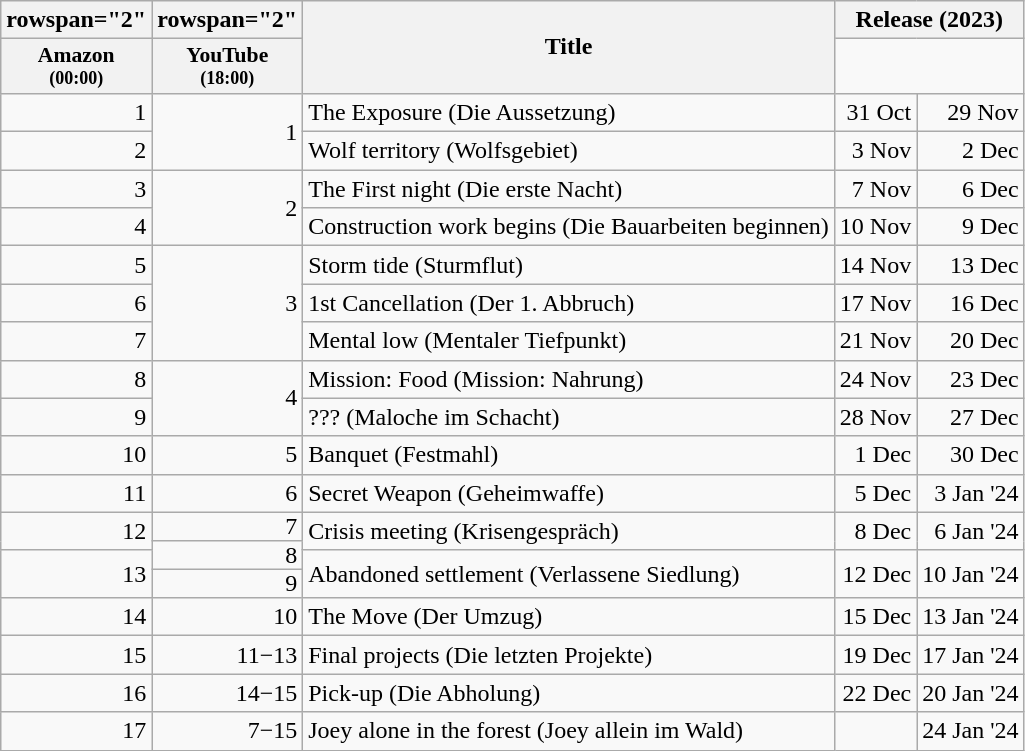<table class="wikitable" style="text-align:right">
<tr>
<th>rowspan="2" </th>
<th>rowspan="2" </th>
<th rowspan="2">Title</th>
<th colspan="2">Release (2023)</th>
</tr>
<tr style="font-size:90%; line-height:100%">
<th>Amazon<br><small>(00:00)</small></th>
<th>YouTube<br><small>(18:00)</small></th>
</tr>
<tr>
<td>1</td>
<td rowspan="2">1</td>
<td style="text-align:left">The Exposure (Die Aussetzung)</td>
<td>31 Oct</td>
<td>29 Nov</td>
</tr>
<tr>
<td>2</td>
<td style="text-align:left">Wolf territory (Wolfsgebiet)</td>
<td>3 Nov</td>
<td>2 Dec</td>
</tr>
<tr>
<td>3</td>
<td rowspan="2">2</td>
<td style="text-align:left">The First night (Die erste Nacht)</td>
<td>7 Nov</td>
<td>6 Dec</td>
</tr>
<tr>
<td>4</td>
<td style="text-align:left">Construction work begins (Die Bauarbeiten beginnen)</td>
<td>10 Nov</td>
<td>9 Dec</td>
</tr>
<tr>
<td>5</td>
<td rowspan="3">3</td>
<td style="text-align:left">Storm tide (Sturmflut)</td>
<td>14 Nov</td>
<td>13 Dec</td>
</tr>
<tr>
<td>6</td>
<td style="text-align:left">1st Cancellation (Der 1. Abbruch)</td>
<td>17 Nov</td>
<td>16 Dec</td>
</tr>
<tr>
<td>7</td>
<td style="text-align:left">Mental low (Mentaler Tiefpunkt)</td>
<td>21 Nov</td>
<td>20 Dec</td>
</tr>
<tr>
<td>8</td>
<td rowspan="2">4</td>
<td style="text-align:left">Mission: Food (Mission: Nahrung)</td>
<td>24 Nov</td>
<td>23 Dec</td>
</tr>
<tr>
<td>9</td>
<td style="text-align:left">??? (Maloche im Schacht)</td>
<td>28 Nov</td>
<td>27 Dec</td>
</tr>
<tr>
<td>10</td>
<td>5</td>
<td style="text-align:left">Banquet (Festmahl)</td>
<td>1 Dec</td>
<td>30 Dec</td>
</tr>
<tr>
<td>11</td>
<td>6</td>
<td style="text-align:left">Secret Weapon (Geheimwaffe)</td>
<td>5 Dec</td>
<td>3 Jan '24</td>
</tr>
<tr>
<td rowspan="2">12</td>
<td style="padding-top:0;padding-bottom:0">7</td>
<td rowspan="2" style="text-align:left">Crisis meeting (Krisengespräch)</td>
<td rowspan="2">8 Dec</td>
<td rowspan="2">6 Jan '24</td>
</tr>
<tr>
<td rowspan="2" style="padding-top:0;padding-bottom:0">8</td>
</tr>
<tr>
<td rowspan="2">13</td>
<td rowspan="2" style="text-align:left">Abandoned settlement (Verlassene Siedlung)</td>
<td rowspan="2">12 Dec</td>
<td rowspan="2">10 Jan '24</td>
</tr>
<tr>
<td style="padding-top:0;padding-bottom:0">9</td>
</tr>
<tr>
<td>14</td>
<td>10</td>
<td style="text-align:left">The Move (Der Umzug)</td>
<td>15 Dec</td>
<td>13 Jan '24</td>
</tr>
<tr>
<td>15</td>
<td>11−13</td>
<td style="text-align:left">Final projects (Die letzten Projekte)</td>
<td>19 Dec</td>
<td>17 Jan '24</td>
</tr>
<tr>
<td>16</td>
<td>14−15</td>
<td style="text-align:left">Pick-up (Die Abholung)</td>
<td>22 Dec</td>
<td>20 Jan '24</td>
</tr>
<tr>
<td>17</td>
<td>7−15</td>
<td style="text-align:left">Joey alone in the forest (Joey allein im Wald)</td>
<td></td>
<td>24 Jan '24</td>
</tr>
</table>
